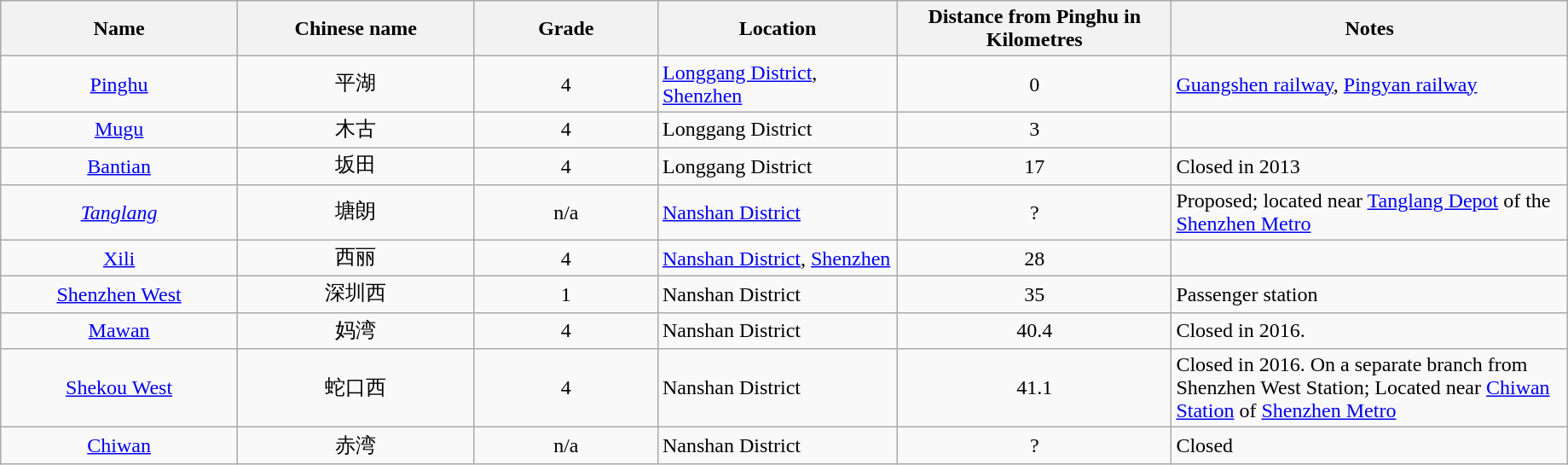<table class="wikitable"  style="width:97%;">
<tr>
<th style="width:4em;">Name</th>
<th style="width:4em;">Chinese name</th>
<th style="width:3em;">Grade</th>
<th style="width:4em;">Location</th>
<th style="width:2em;">Distance from Pinghu in Kilometres</th>
<th style="width:7em;">Notes</th>
</tr>
<tr>
<td align=center><a href='#'>Pinghu</a></td>
<td align=center>平湖</td>
<td align=center>4</td>
<td><a href='#'>Longgang District</a>, <a href='#'>Shenzhen</a></td>
<td align=center>0</td>
<td align=left><a href='#'>Guangshen railway</a>, <a href='#'>Pingyan railway</a></td>
</tr>
<tr>
<td align=center><a href='#'>Mugu</a></td>
<td align=center>木古</td>
<td align=center>4</td>
<td>Longgang District</td>
<td align=center>3</td>
<td align=left></td>
</tr>
<tr>
<td align=center><a href='#'>Bantian</a></td>
<td align=center>坂田</td>
<td align=center>4</td>
<td>Longgang District</td>
<td align=center>17</td>
<td align=left>Closed in 2013</td>
</tr>
<tr>
<td align=center><em><a href='#'>Tanglang</a></em></td>
<td align=center>塘朗</td>
<td align=center>n/a</td>
<td><a href='#'>Nanshan District</a></td>
<td align=center>?</td>
<td align=left>Proposed; located near <a href='#'>Tanglang Depot</a> of the <a href='#'>Shenzhen Metro</a></td>
</tr>
<tr>
<td align=center><a href='#'>Xili</a></td>
<td align=center>西丽</td>
<td align=center>4</td>
<td><a href='#'>Nanshan District</a>, <a href='#'>Shenzhen</a></td>
<td align=center>28</td>
<td align=left></td>
</tr>
<tr>
<td align=center><a href='#'>Shenzhen West</a></td>
<td align=center>深圳西</td>
<td align=center>1</td>
<td>Nanshan District</td>
<td align=center>35</td>
<td align=left>Passenger station</td>
</tr>
<tr>
<td align=center><a href='#'>Mawan</a></td>
<td align=center>妈湾</td>
<td align=center>4</td>
<td>Nanshan District</td>
<td align=center>40.4</td>
<td align=left>Closed in 2016.</td>
</tr>
<tr>
<td align=center><a href='#'>Shekou West</a></td>
<td align=center>蛇口西</td>
<td align=center>4</td>
<td>Nanshan District</td>
<td align=center>41.1</td>
<td align=left>Closed in 2016. On a separate branch from Shenzhen West Station; Located near <a href='#'>Chiwan Station</a> of <a href='#'>Shenzhen Metro</a></td>
</tr>
<tr>
<td align=center><a href='#'>Chiwan</a></td>
<td align=center>赤湾</td>
<td align=center>n/a</td>
<td>Nanshan District</td>
<td align=center>?</td>
<td align=left>Closed</td>
</tr>
</table>
